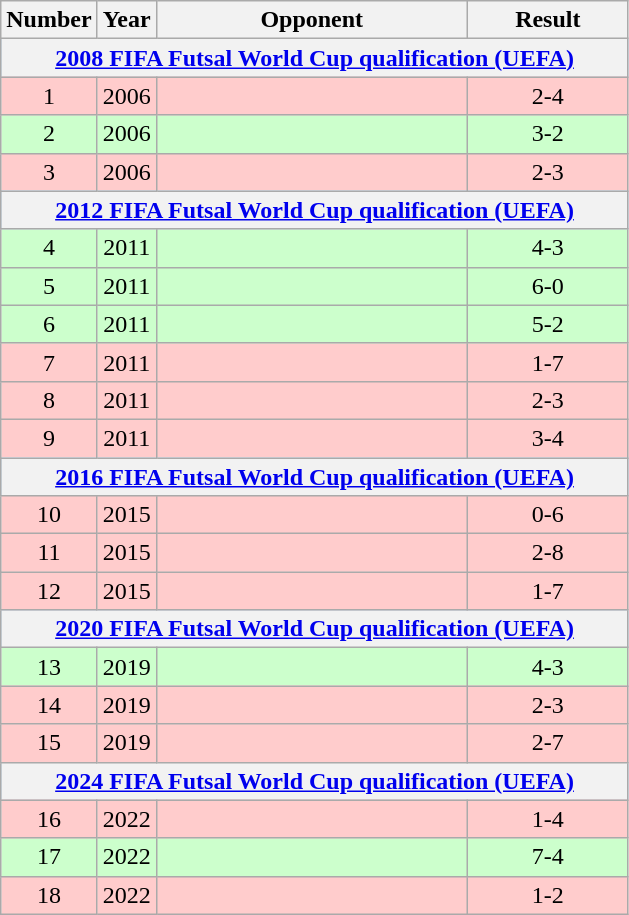<table class="wikitable">
<tr>
<th width=30>Number</th>
<th width=30>Year</th>
<th width=200>Opponent</th>
<th width=100>Result</th>
</tr>
<tr style="background:#9acdff;">
<th colspan=4><a href='#'>2008 FIFA Futsal World Cup qualification (UEFA)</a></th>
</tr>
<tr bgcolor=#FFCCCC>
<td align=center>1</td>
<td align=center>2006</td>
<td></td>
<td align=center>2-4</td>
</tr>
<tr bgcolor=#CCFFCC>
<td align=center>2</td>
<td align=center>2006</td>
<td></td>
<td align=center>3-2</td>
</tr>
<tr bgcolor=#FFCCCC>
<td align=center>3</td>
<td align=center>2006</td>
<td></td>
<td align=center>2-3</td>
</tr>
<tr style="background:#9acdff;">
<th colspan=4><a href='#'>2012 FIFA Futsal World Cup qualification (UEFA)</a></th>
</tr>
<tr bgcolor=#CCFFCC>
<td align=center>4</td>
<td align=center>2011</td>
<td></td>
<td align=center>4-3</td>
</tr>
<tr bgcolor=#CCFFCC>
<td align=center>5</td>
<td align=center>2011</td>
<td></td>
<td align=center>6-0</td>
</tr>
<tr bgcolor=#CCFFCC>
<td align=center>6</td>
<td align=center>2011</td>
<td></td>
<td align=center>5-2</td>
</tr>
<tr bgcolor=#FFCCCC>
<td align=center>7</td>
<td align=center>2011</td>
<td></td>
<td align=center>1-7</td>
</tr>
<tr bgcolor=#FFCCCC>
<td align=center>8</td>
<td align=center>2011</td>
<td></td>
<td align=center>2-3</td>
</tr>
<tr bgcolor=#FFCCCC>
<td align=center>9</td>
<td align=center>2011</td>
<td></td>
<td align=center>3-4</td>
</tr>
<tr style="background:#9acdff;">
<th colspan=4><a href='#'>2016 FIFA Futsal World Cup qualification (UEFA)</a></th>
</tr>
<tr bgcolor=#FFCCCC>
<td align=center>10</td>
<td align=center>2015</td>
<td></td>
<td align=center>0-6</td>
</tr>
<tr bgcolor=#FFCCCC>
<td align=center>11</td>
<td align=center>2015</td>
<td></td>
<td align=center>2-8</td>
</tr>
<tr bgcolor=#FFCCCC>
<td align=center>12</td>
<td align=center>2015</td>
<td></td>
<td align=center>1-7</td>
</tr>
<tr style="background:#9acdff;">
<th colspan=4><a href='#'>2020 FIFA Futsal World Cup qualification (UEFA)</a></th>
</tr>
<tr bgcolor=#CCFFCC>
<td align=center>13</td>
<td align=center>2019</td>
<td></td>
<td align=center>4-3</td>
</tr>
<tr bgcolor=#FFCCCC>
<td align=center>14</td>
<td align=center>2019</td>
<td></td>
<td align=center>2-3</td>
</tr>
<tr bgcolor=#FFCCCC>
<td align=center>15</td>
<td align=center>2019</td>
<td></td>
<td align=center>2-7</td>
</tr>
<tr style="background:#9acdff;">
<th colspan=4><a href='#'>2024 FIFA Futsal World Cup qualification (UEFA)</a></th>
</tr>
<tr bgcolor=#FFCCCC>
<td align=center>16</td>
<td align=center>2022</td>
<td></td>
<td align=center>1-4</td>
</tr>
<tr bgcolor=#CCFFCC>
<td align=center>17</td>
<td align=center>2022</td>
<td></td>
<td align=center>7-4</td>
</tr>
<tr bgcolor=#FFCCCC>
<td align=center>18</td>
<td align=center>2022</td>
<td></td>
<td align=center>1-2</td>
</tr>
</table>
